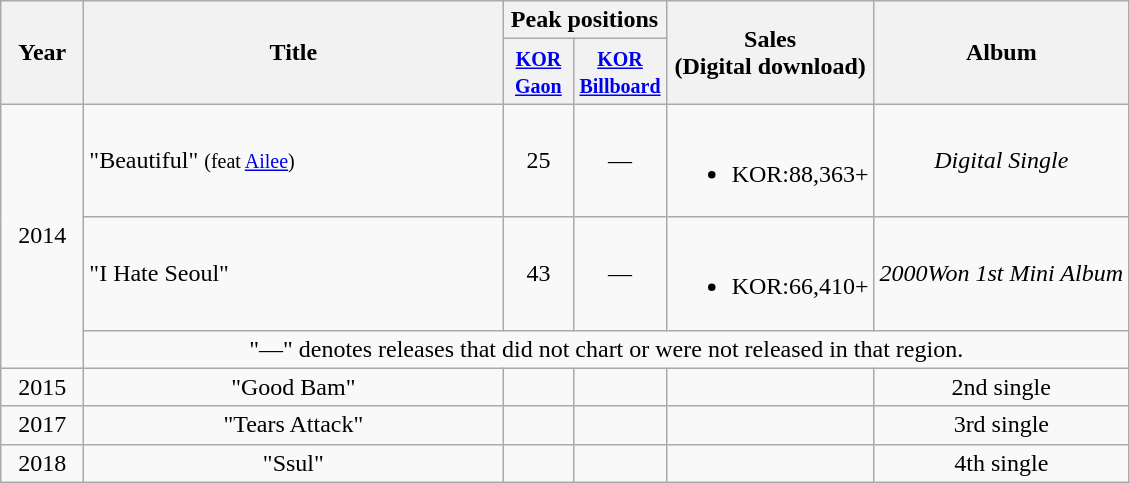<table class="wikitable plainrowheaders" style="text-align:center;">
<tr>
<th scope="col" rowspan="2" style="width:3em;">Year</th>
<th scope="col" rowspan="2" style="width:17em;">Title</th>
<th scope="col" colspan="2">Peak positions</th>
<th scope="col" rowspan="2">Sales<br>(Digital download)</th>
<th scope="col" rowspan="2">Album</th>
</tr>
<tr>
<th width="40"><small><a href='#'>KOR<br>Gaon</a></small><br></th>
<th width="40"><small><a href='#'>KOR<br>Billboard</a></small><br></th>
</tr>
<tr>
<td rowspan="3">2014</td>
<td align="left">"Beautiful" <small>(feat <a href='#'>Ailee</a>)</small></td>
<td>25</td>
<td>—</td>
<td><br><ul><li>KOR:88,363+</li></ul></td>
<td rowspan="1"><em>Digital Single</em></td>
</tr>
<tr>
<td align="left">"I Hate Seoul"</td>
<td>43</td>
<td>—</td>
<td><br><ul><li>KOR:66,410+</li></ul></td>
<td rowspan="1"><em>2000Won 1st Mini Album</em></td>
</tr>
<tr>
<td colspan="5">"—" denotes releases that did not chart or were not released in that region.</td>
</tr>
<tr>
<td>2015</td>
<td>"Good Bam"</td>
<td></td>
<td></td>
<td></td>
<td>2nd single</td>
</tr>
<tr>
<td>2017</td>
<td>"Tears Attack"</td>
<td></td>
<td></td>
<td></td>
<td>3rd single</td>
</tr>
<tr>
<td>2018</td>
<td>"Ssul"</td>
<td></td>
<td></td>
<td></td>
<td>4th single</td>
</tr>
</table>
